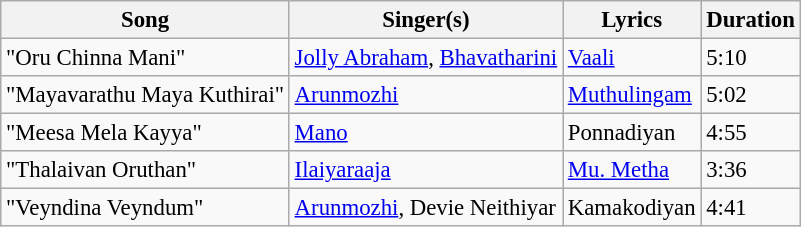<table class="wikitable" style="font-size:95%;">
<tr>
<th>Song</th>
<th>Singer(s)</th>
<th>Lyrics</th>
<th>Duration</th>
</tr>
<tr>
<td>"Oru Chinna Mani"</td>
<td><a href='#'>Jolly Abraham</a>, <a href='#'>Bhavatharini</a></td>
<td><a href='#'>Vaali</a></td>
<td>5:10</td>
</tr>
<tr>
<td>"Mayavarathu Maya Kuthirai"</td>
<td><a href='#'>Arunmozhi</a></td>
<td><a href='#'>Muthulingam</a></td>
<td>5:02</td>
</tr>
<tr>
<td>"Meesa Mela Kayya"</td>
<td><a href='#'>Mano</a></td>
<td>Ponnadiyan</td>
<td>4:55</td>
</tr>
<tr>
<td>"Thalaivan Oruthan"</td>
<td><a href='#'>Ilaiyaraaja</a></td>
<td><a href='#'>Mu. Metha</a></td>
<td>3:36</td>
</tr>
<tr>
<td>"Veyndina Veyndum"</td>
<td><a href='#'>Arunmozhi</a>, Devie Neithiyar</td>
<td>Kamakodiyan</td>
<td>4:41</td>
</tr>
</table>
